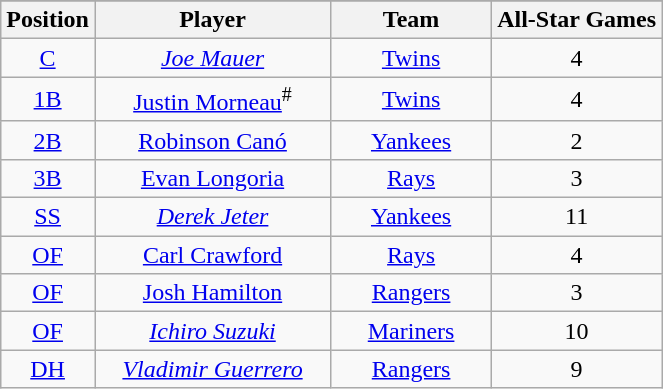<table class="wikitable" style="text-align:center;">
<tr>
</tr>
<tr>
<th>Position</th>
<th style="width:150px;">Player</th>
<th style="width:100px;">Team</th>
<th>All-Star Games</th>
</tr>
<tr>
<td><a href='#'>C</a></td>
<td><em><a href='#'>Joe Mauer</a></em></td>
<td><a href='#'>Twins</a></td>
<td>4</td>
</tr>
<tr>
<td><a href='#'>1B</a></td>
<td><a href='#'>Justin Morneau</a><sup>#</sup></td>
<td><a href='#'>Twins</a></td>
<td>4</td>
</tr>
<tr>
<td><a href='#'>2B</a></td>
<td><a href='#'>Robinson Canó</a></td>
<td><a href='#'>Yankees</a></td>
<td>2</td>
</tr>
<tr>
<td><a href='#'>3B</a></td>
<td><a href='#'>Evan Longoria</a></td>
<td><a href='#'>Rays</a></td>
<td>3</td>
</tr>
<tr>
<td><a href='#'>SS</a></td>
<td><em><a href='#'>Derek Jeter</a></em></td>
<td><a href='#'>Yankees</a></td>
<td>11</td>
</tr>
<tr>
<td><a href='#'>OF</a></td>
<td><a href='#'>Carl Crawford</a></td>
<td><a href='#'>Rays</a></td>
<td>4</td>
</tr>
<tr>
<td><a href='#'>OF</a></td>
<td><a href='#'>Josh Hamilton</a></td>
<td><a href='#'>Rangers</a></td>
<td>3</td>
</tr>
<tr>
<td><a href='#'>OF</a></td>
<td><em><a href='#'>Ichiro Suzuki</a></em></td>
<td><a href='#'>Mariners</a></td>
<td>10</td>
</tr>
<tr>
<td><a href='#'>DH</a></td>
<td><em><a href='#'>Vladimir Guerrero</a></em></td>
<td><a href='#'>Rangers</a></td>
<td>9</td>
</tr>
</table>
